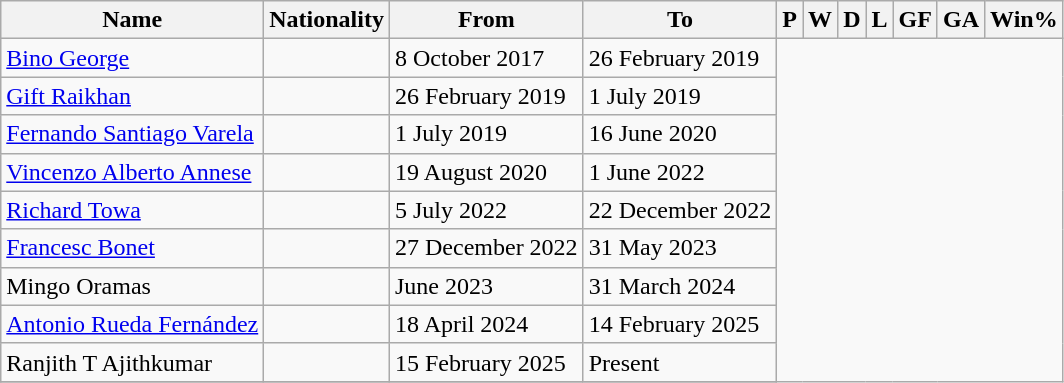<table class="wikitable plainrowheaders sortable" style="text-align:center">
<tr>
<th>Name</th>
<th>Nationality</th>
<th>From</th>
<th class="unsortable">To</th>
<th>P</th>
<th>W</th>
<th>D</th>
<th>L</th>
<th>GF</th>
<th>GA</th>
<th>Win%</th>
</tr>
<tr>
<td scope=row style=text-align:left><a href='#'>Bino George</a></td>
<td style="text-align:left"></td>
<td style="text-align:left">8 October 2017</td>
<td style="text-align:left">26 February 2019<br></td>
</tr>
<tr>
<td scope=row style=text-align:left><a href='#'>Gift Raikhan</a></td>
<td style="text-align:left"></td>
<td style="text-align:left">26 February 2019</td>
<td style="text-align:left">1 July 2019<br></td>
</tr>
<tr>
<td scope=row style=text-align:left><a href='#'>Fernando Santiago Varela</a></td>
<td style="text-align:left"></td>
<td style="text-align:left">1 July 2019</td>
<td style="text-align:left">16 June 2020<br></td>
</tr>
<tr>
<td scope=row style=text-align:left><a href='#'>Vincenzo Alberto Annese</a></td>
<td style="text-align:left"></td>
<td style="text-align:left">19 August 2020 </td>
<td style="text-align:left">1 June 2022<br></td>
</tr>
<tr>
<td scope=row style=text-align:left><a href='#'>Richard Towa</a></td>
<td style="text-align:left"></td>
<td style="text-align:left">5 July 2022 </td>
<td style="text-align:left">22 December 2022<br></td>
</tr>
<tr>
<td scope=row style=text-align:left><a href='#'>Francesc Bonet</a></td>
<td style="text-align:left"></td>
<td style="text-align:left">27 December 2022</td>
<td style="text-align:left">31 May 2023<br></td>
</tr>
<tr>
<td scope=row style=text-align:left>Mingo Oramas</td>
<td style="text-align:left"></td>
<td style="text-align:left">June 2023</td>
<td style="text-align:left">31 March 2024<br></td>
</tr>
<tr>
<td scope=row style=text-align:left><a href='#'>Antonio Rueda Fernández</a></td>
<td style="text-align:left"></td>
<td style="text-align:left">18 April 2024</td>
<td style="text-align:left">14 February 2025<br></td>
</tr>
<tr>
<td scope=row style=text-align:left>Ranjith T Ajithkumar </td>
<td style="text-align:left"></td>
<td style="text-align:left">15 February 2025</td>
<td style="text-align:left">Present<br></td>
</tr>
<tr>
</tr>
</table>
